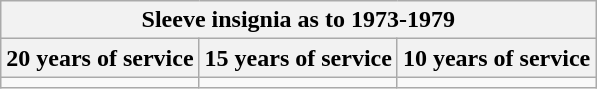<table class="wikitable">
<tr align="center">
<th colspan=3>Sleeve insignia as to 1973-1979</th>
</tr>
<tr>
<th>20 years of service</th>
<th>15 years of service</th>
<th>10 years of service</th>
</tr>
<tr>
<td></td>
<td></td>
<td></td>
</tr>
</table>
